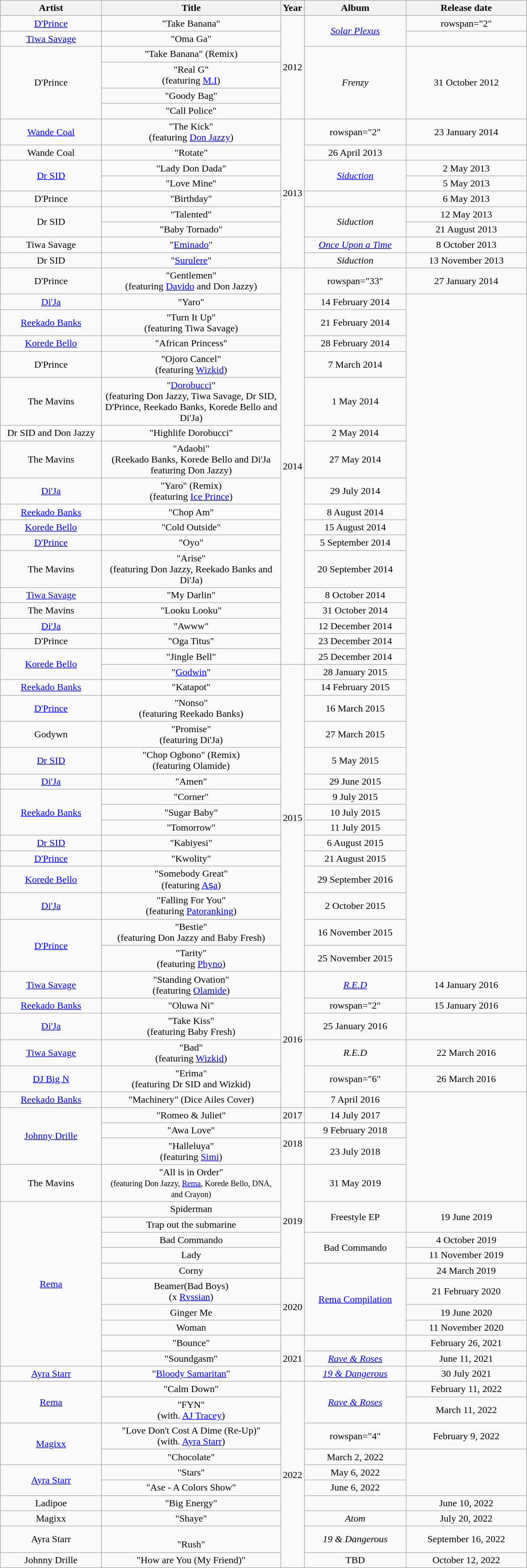<table class="wikitable plainrowheaders" style="text-align:center;" border="1">
<tr>
<th style="width:10em;">Artist</th>
<th style="width:18em;">Title</th>
<th style="width:2em;">Year</th>
<th style="width:10em;">Album</th>
<th style="width:12em;">Release date</th>
</tr>
<tr>
<td><a href='#'>D'Prince</a></td>
<td>"Take Banana"</td>
<td rowspan="6">2012</td>
<td rowspan="2"><em><a href='#'>Solar Plexus</a></em></td>
<td>rowspan="2" </td>
</tr>
<tr>
<td><a href='#'>Tiwa Savage</a></td>
<td>"Oma Ga"</td>
</tr>
<tr>
<td rowspan="4">D'Prince</td>
<td>"Take Banana" (Remix)</td>
<td rowspan="4"><em>Frenzy</em></td>
<td rowspan="4">31 October 2012</td>
</tr>
<tr>
<td>"Real G" <br><span>(featuring <a href='#'>M.I</a>)</span></td>
</tr>
<tr>
<td>"Goody Bag"</td>
</tr>
<tr>
<td>"Call Police"</td>
</tr>
<tr>
<td><a href='#'>Wande Coal</a></td>
<td>"The Kick" <br><span>(featuring <a href='#'>Don Jazzy</a>)</span></td>
<td rowspan="9">2013</td>
<td>rowspan="2" </td>
<td>23 January 2014</td>
</tr>
<tr>
<td>Wande Coal</td>
<td>"Rotate"</td>
<td>26 April 2013</td>
</tr>
<tr>
<td rowspan="2"><a href='#'>Dr SID</a></td>
<td>"Lady Don Dada"</td>
<td rowspan="2"><em><a href='#'>Siduction</a></em></td>
<td>2 May 2013</td>
</tr>
<tr>
<td>"Love Mine"</td>
<td>5 May 2013</td>
</tr>
<tr>
<td>D'Prince</td>
<td>"Birthday"</td>
<td></td>
<td>6 May 2013</td>
</tr>
<tr>
<td rowspan="2">Dr SID</td>
<td>"Talented"</td>
<td rowspan="2"><em>Siduction</em></td>
<td>12 May 2013</td>
</tr>
<tr>
<td>"Baby Tornado"</td>
<td>21 August 2013</td>
</tr>
<tr>
<td>Tiwa Savage</td>
<td>"<a href='#'>Eminado</a>"</td>
<td><em><a href='#'>Once Upon a Time</a></em></td>
<td>8 October 2013</td>
</tr>
<tr>
<td>Dr SID</td>
<td>"<a href='#'>Surulere</a>"</td>
<td><em>Siduction</em></td>
<td>13 November 2013</td>
</tr>
<tr>
<td>D'Prince</td>
<td>"Gentlemen" <br><span>(featuring <a href='#'>Davido</a> and Don Jazzy)</span></td>
<td rowspan="18">2014</td>
<td>rowspan="33" </td>
<td>27 January 2014</td>
</tr>
<tr>
<td><a href='#'>Di'Ja</a></td>
<td>"Yaro"</td>
<td>14 February 2014</td>
</tr>
<tr>
<td><a href='#'>Reekado Banks</a></td>
<td>"Turn It Up" <br><span>(featuring Tiwa Savage)</span></td>
<td>21 February 2014</td>
</tr>
<tr>
<td><a href='#'>Korede Bello</a></td>
<td>"African Princess"</td>
<td>28 February 2014</td>
</tr>
<tr>
<td>D'Prince</td>
<td>"Ojoro Cancel" <br><span>(featuring <a href='#'>Wizkid</a>)</span></td>
<td>7 March 2014</td>
</tr>
<tr>
<td>The Mavins</td>
<td>"<a href='#'>Dorobucci</a>" <br><span>(featuring Don Jazzy, Tiwa Savage, Dr SID, D'Prince, Reekado Banks, Korede Bello and Di'Ja)</span></td>
<td>1 May 2014</td>
</tr>
<tr>
<td>Dr SID and Don Jazzy</td>
<td>"Highlife Dorobucci"</td>
<td>2 May 2014</td>
</tr>
<tr>
<td>The Mavins</td>
<td>"Adaobi" <br><span>(Reekado Banks, Korede Bello and Di'Ja featuring Don Jazzy)</span></td>
<td>27 May 2014</td>
</tr>
<tr>
<td><a href='#'>Di'Ja</a></td>
<td>"Yaro" (Remix) <br><span>(featuring <a href='#'>Ice Prince</a>)</span></td>
<td>29 July 2014</td>
</tr>
<tr>
<td><a href='#'>Reekado Banks</a></td>
<td>"Chop Am"</td>
<td>8 August 2014</td>
</tr>
<tr>
<td><a href='#'>Korede Bello</a></td>
<td>"Cold Outside"</td>
<td>15 August 2014</td>
</tr>
<tr>
<td><a href='#'>D'Prince</a></td>
<td>"Oyo"</td>
<td>5 September 2014</td>
</tr>
<tr>
<td>The Mavins</td>
<td>"Arise" <br><span>(featuring Don Jazzy, Reekado Banks and Di'Ja)</span></td>
<td>20 September 2014</td>
</tr>
<tr>
<td><a href='#'>Tiwa Savage</a></td>
<td>"My Darlin"</td>
<td>8 October 2014</td>
</tr>
<tr>
<td>The Mavins</td>
<td>"Looku Looku"</td>
<td>31 October 2014</td>
</tr>
<tr>
<td><a href='#'>Di'Ja</a></td>
<td>"Awww"</td>
<td>12 December 2014</td>
</tr>
<tr>
<td>D'Prince</td>
<td>"Oga Titus"</td>
<td>23 December 2014</td>
</tr>
<tr>
<td rowspan="2"><a href='#'>Korede Bello</a></td>
<td>"Jingle Bell"</td>
<td>25 December 2014</td>
</tr>
<tr>
<td>"<a href='#'>Godwin</a>"</td>
<td rowspan="15">2015</td>
<td>28 January 2015</td>
</tr>
<tr>
<td><a href='#'>Reekado Banks</a></td>
<td>"Katapot"</td>
<td>14 February 2015</td>
</tr>
<tr>
<td><a href='#'>D'Prince</a></td>
<td>"Nonso" <br><span>(featuring Reekado Banks)</span></td>
<td>16 March 2015</td>
</tr>
<tr>
<td>Godywn  </td>
<td>"Promise" <br><span>(featuring Di'Ja)</span></td>
<td>27 March 2015</td>
</tr>
<tr>
<td><a href='#'>Dr SID</a></td>
<td>"Chop Ogbono" (Remix) <br><span>(featuring Olamide)</span></td>
<td>5 May 2015</td>
</tr>
<tr>
<td><a href='#'>Di'Ja</a></td>
<td>"Amen"</td>
<td>29 June 2015</td>
</tr>
<tr>
<td rowspan="3"><a href='#'>Reekado Banks</a></td>
<td>"Corner"</td>
<td>9 July 2015</td>
</tr>
<tr>
<td>"Sugar Baby"</td>
<td>10 July 2015</td>
</tr>
<tr>
<td>"Tomorrow"</td>
<td>11 July 2015</td>
</tr>
<tr>
<td><a href='#'>Dr SID</a></td>
<td>"Kabiyesi"</td>
<td>6 August 2015</td>
</tr>
<tr>
<td><a href='#'>D'Prince</a></td>
<td>"Kwolity"</td>
<td>21 August 2015</td>
</tr>
<tr>
<td><a href='#'>Korede Bello</a></td>
<td>"Somebody Great" <br><span>(featuring <a href='#'>Aṣa</a>)</span></td>
<td>29 September 2016</td>
</tr>
<tr>
<td><a href='#'>Di'Ja</a></td>
<td>"Falling For You" <br><span>(featuring <a href='#'>Patoranking</a>)</span></td>
<td>2 October 2015</td>
</tr>
<tr>
<td rowspan="2"><a href='#'>D'Prince</a></td>
<td>"Bestie" <br><span>(featuring Don Jazzy and Baby Fresh)</span></td>
<td>16 November 2015</td>
</tr>
<tr>
<td>"Tarity" <br><span>(featuring <a href='#'>Phyno</a>)</span></td>
<td>25 November 2015</td>
</tr>
<tr>
<td><a href='#'>Tiwa Savage</a></td>
<td>"Standing Ovation" <br><span>(featuring <a href='#'>Olamide</a>)</span></td>
<td rowspan="6">2016</td>
<td><em><a href='#'>R.E.D</a></em></td>
<td>14 January 2016</td>
</tr>
<tr>
<td><a href='#'>Reekado Banks</a></td>
<td>"Oluwa Ni"</td>
<td>rowspan="2" </td>
<td>15 January 2016</td>
</tr>
<tr>
<td><a href='#'>Di'Ja</a></td>
<td>"Take Kiss" <br><span>(featuring Baby Fresh)</span></td>
<td>25 January 2016</td>
</tr>
<tr>
<td><a href='#'>Tiwa Savage</a></td>
<td>"Bad"  <br><span>(featuring <a href='#'>Wizkid</a>)</span></td>
<td><em>R.E.D</em></td>
<td>22 March 2016</td>
</tr>
<tr>
<td><a href='#'>DJ Big N</a></td>
<td>"Erima" <br><span>(featuring Dr SID and Wizkid)</span></td>
<td>rowspan="6" </td>
<td>26 March 2016</td>
</tr>
<tr>
<td><a href='#'>Reekado Banks</a></td>
<td>"Machinery" (Dice Ailes Cover)</td>
<td>7 April 2016</td>
</tr>
<tr>
<td rowspan="3"><a href='#'>Johnny Drille</a></td>
<td>"Romeo & Juliet"</td>
<td rowspan="1">2017</td>
<td>14 July 2017</td>
</tr>
<tr>
<td>"Awa Love"</td>
<td rowspan="2">2018</td>
<td>9 February 2018</td>
</tr>
<tr>
<td>"Halleluya" <br><span> (featuring <a href='#'>Simi</a>)</span></td>
<td>23 July 2018</td>
</tr>
<tr>
<td>The Mavins</td>
<td>"All is in Order" <br><small>(featuring Don Jazzy, <a href='#'>Rema</a>, Korede Bello, DNA, and Crayon)</small></td>
<td rowspan="6">2019</td>
<td>31 May 2019</td>
</tr>
<tr>
<td rowspan="10"><a href='#'>Rema</a></td>
<td>Spiderman</td>
<td rowspan="2">Freestyle EP</td>
<td rowspan="2">19 June 2019</td>
</tr>
<tr>
<td>Trap out the submarine</td>
</tr>
<tr>
<td>Bad Commando</td>
<td rowspan="2">Bad Commando</td>
<td>4 October 2019</td>
</tr>
<tr>
<td>Lady</td>
<td>11 November 2019</td>
</tr>
<tr>
<td>Corny</td>
<td rowspan="4"><a href='#'>Rema Compilation</a></td>
<td>24 March 2019</td>
</tr>
<tr>
<td>Beamer(Bad Boys)<br>(x <a href='#'>Rvssian</a>)</td>
<td rowspan="3">2020</td>
<td>21 February 2020</td>
</tr>
<tr>
<td>Ginger Me</td>
<td>19 June 2020</td>
</tr>
<tr>
<td>Woman</td>
<td>11 November 2020</td>
</tr>
<tr>
<td>"Bounce"</td>
<td rowspan="3">2021</td>
<td><em></em></td>
<td>February 26, 2021</td>
</tr>
<tr>
<td>"Soundgasm"</td>
<td rowspan="1"><em><a href='#'>Rave & Roses</a></em></td>
<td>June 11, 2021</td>
</tr>
<tr>
<td><a href='#'>Ayra Starr</a></td>
<td>"<a href='#'>Bloody Samaritan</a>"</td>
<td><em><a href='#'>19 & Dangerous</a></em></td>
<td>30 July 2021</td>
</tr>
<tr>
<td rowspan="2"><a href='#'>Rema</a></td>
<td>"Calm Down"</td>
<td rowspan="10">2022</td>
<td rowspan="2"><em><a href='#'>Rave & Roses</a></em></td>
<td>February 11, 2022</td>
</tr>
<tr>
<td>"FYN" <br>(with. <a href='#'>AJ Tracey</a>)</td>
<td>March 11, 2022</td>
</tr>
<tr>
<td rowspan="2"><a href='#'>Magixx</a></td>
<td>"Love Don't Cost A Dime (Re-Up)" <br>(with. <a href='#'>Ayra Starr</a>)</td>
<td>rowspan="4" </td>
<td>February 9, 2022</td>
</tr>
<tr>
<td>"Chocolate"</td>
<td>March 2, 2022</td>
</tr>
<tr>
<td rowspan="2"><a href='#'>Ayra Starr</a></td>
<td>"Stars"</td>
<td>May 6, 2022</td>
</tr>
<tr>
<td>"Ase - A Colors Show"</td>
<td>June 6, 2022</td>
</tr>
<tr>
<td>Ladipoe</td>
<td>"Big Energy"</td>
<td></td>
<td>June 10, 2022</td>
</tr>
<tr>
<td>Magixx</td>
<td>"Shaye"</td>
<td><em>Atom</em></td>
<td>July 20, 2022</td>
</tr>
<tr>
<td>Ayra Starr</td>
<td><br>"Rush"</td>
<td><em>19 & Dangerous</em></td>
<td>September 16, 2022</td>
</tr>
<tr>
<td>Johnny Drille</td>
<td>"How are You (My Friend)"</td>
<td>TBD</td>
<td>October 12, 2022</td>
</tr>
</table>
